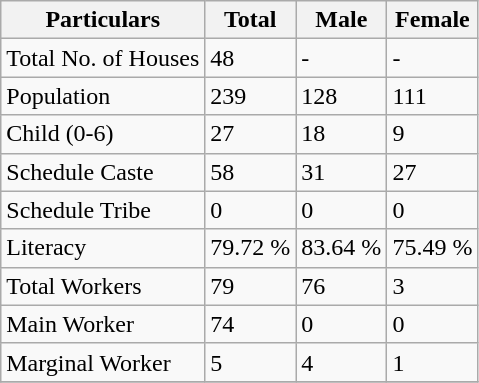<table class="wikitable sortable">
<tr>
<th>Particulars</th>
<th>Total</th>
<th>Male</th>
<th>Female</th>
</tr>
<tr>
<td>Total No. of Houses</td>
<td>48</td>
<td>-</td>
<td>-</td>
</tr>
<tr>
<td>Population</td>
<td>239</td>
<td>128</td>
<td>111</td>
</tr>
<tr>
<td>Child (0-6)</td>
<td>27</td>
<td>18</td>
<td>9</td>
</tr>
<tr>
<td>Schedule Caste</td>
<td>58</td>
<td>31</td>
<td>27</td>
</tr>
<tr>
<td>Schedule Tribe</td>
<td>0</td>
<td>0</td>
<td>0</td>
</tr>
<tr>
<td>Literacy</td>
<td>79.72 %</td>
<td>83.64 %</td>
<td>75.49 %</td>
</tr>
<tr>
<td>Total Workers</td>
<td>79</td>
<td>76</td>
<td>3</td>
</tr>
<tr>
<td>Main Worker</td>
<td>74</td>
<td>0</td>
<td>0</td>
</tr>
<tr>
<td>Marginal Worker</td>
<td>5</td>
<td>4</td>
<td>1</td>
</tr>
<tr>
</tr>
</table>
